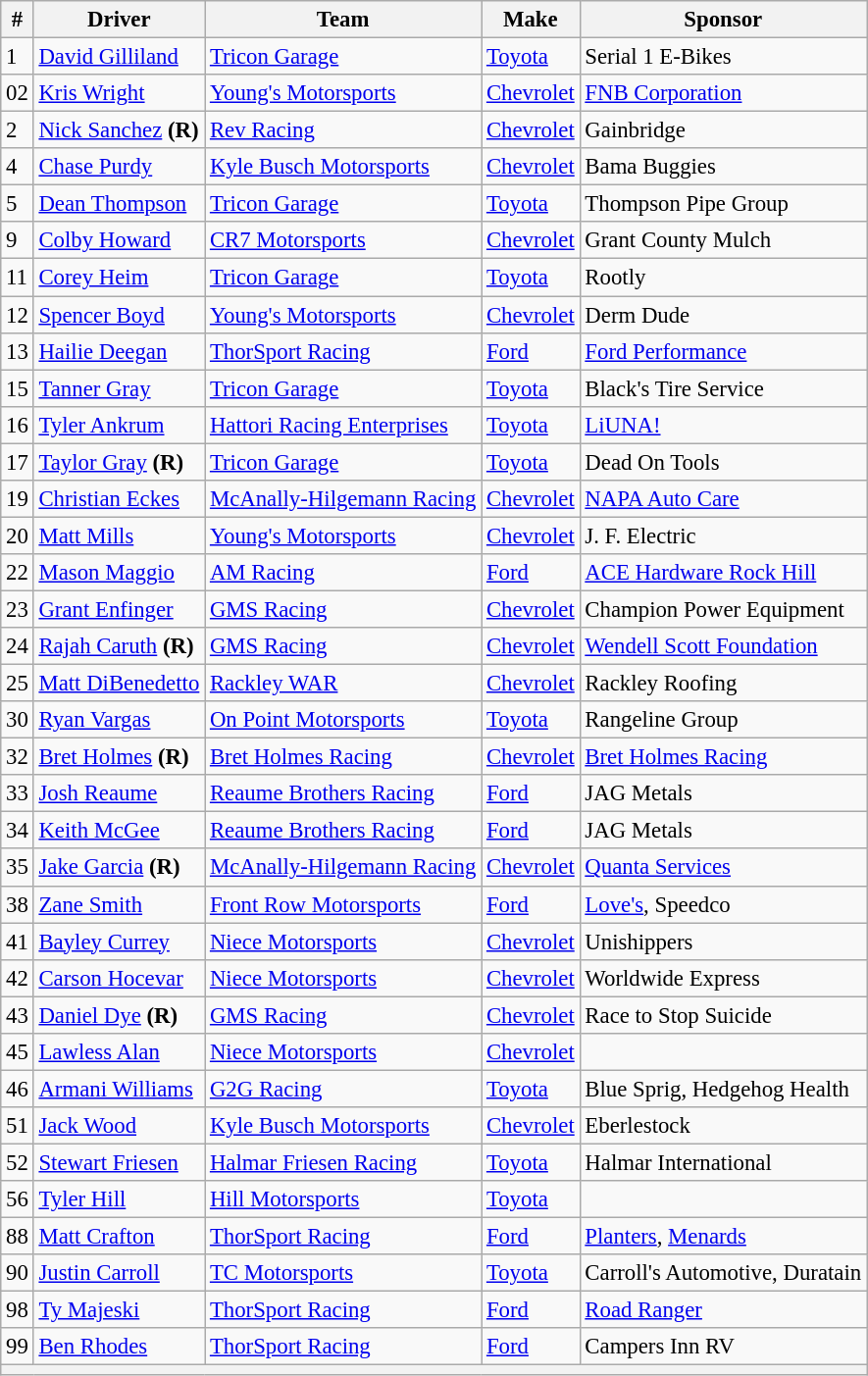<table class="wikitable" style="font-size: 95%;">
<tr>
<th>#</th>
<th>Driver</th>
<th>Team</th>
<th>Make</th>
<th>Sponsor</th>
</tr>
<tr>
<td>1</td>
<td><a href='#'>David Gilliland</a></td>
<td><a href='#'>Tricon Garage</a></td>
<td><a href='#'>Toyota</a></td>
<td>Serial 1 E-Bikes</td>
</tr>
<tr>
<td>02</td>
<td><a href='#'>Kris Wright</a></td>
<td><a href='#'>Young's Motorsports</a></td>
<td><a href='#'>Chevrolet</a></td>
<td><a href='#'>FNB Corporation</a></td>
</tr>
<tr>
<td>2</td>
<td><a href='#'>Nick Sanchez</a> <strong>(R)</strong></td>
<td><a href='#'>Rev Racing</a></td>
<td><a href='#'>Chevrolet</a></td>
<td>Gainbridge</td>
</tr>
<tr>
<td>4</td>
<td><a href='#'>Chase Purdy</a></td>
<td><a href='#'>Kyle Busch Motorsports</a></td>
<td><a href='#'>Chevrolet</a></td>
<td>Bama Buggies</td>
</tr>
<tr>
<td>5</td>
<td><a href='#'>Dean Thompson</a></td>
<td><a href='#'>Tricon Garage</a></td>
<td><a href='#'>Toyota</a></td>
<td>Thompson Pipe Group</td>
</tr>
<tr>
<td>9</td>
<td><a href='#'>Colby Howard</a></td>
<td><a href='#'>CR7 Motorsports</a></td>
<td><a href='#'>Chevrolet</a></td>
<td>Grant County Mulch</td>
</tr>
<tr>
<td>11</td>
<td><a href='#'>Corey Heim</a></td>
<td><a href='#'>Tricon Garage</a></td>
<td><a href='#'>Toyota</a></td>
<td>Rootly</td>
</tr>
<tr>
<td>12</td>
<td><a href='#'>Spencer Boyd</a></td>
<td><a href='#'>Young's Motorsports</a></td>
<td><a href='#'>Chevrolet</a></td>
<td>Derm Dude</td>
</tr>
<tr>
<td>13</td>
<td><a href='#'>Hailie Deegan</a></td>
<td><a href='#'>ThorSport Racing</a></td>
<td><a href='#'>Ford</a></td>
<td><a href='#'>Ford Performance</a></td>
</tr>
<tr>
<td>15</td>
<td><a href='#'>Tanner Gray</a></td>
<td><a href='#'>Tricon Garage</a></td>
<td><a href='#'>Toyota</a></td>
<td>Black's Tire Service</td>
</tr>
<tr>
<td>16</td>
<td><a href='#'>Tyler Ankrum</a></td>
<td><a href='#'>Hattori Racing Enterprises</a></td>
<td><a href='#'>Toyota</a></td>
<td><a href='#'>LiUNA!</a></td>
</tr>
<tr>
<td>17</td>
<td><a href='#'>Taylor Gray</a> <strong>(R)</strong></td>
<td><a href='#'>Tricon Garage</a></td>
<td><a href='#'>Toyota</a></td>
<td>Dead On Tools</td>
</tr>
<tr>
<td>19</td>
<td><a href='#'>Christian Eckes</a></td>
<td><a href='#'>McAnally-Hilgemann Racing</a></td>
<td><a href='#'>Chevrolet</a></td>
<td><a href='#'>NAPA Auto Care</a></td>
</tr>
<tr>
<td>20</td>
<td><a href='#'>Matt Mills</a></td>
<td><a href='#'>Young's Motorsports</a></td>
<td><a href='#'>Chevrolet</a></td>
<td>J. F. Electric</td>
</tr>
<tr>
<td>22</td>
<td><a href='#'>Mason Maggio</a></td>
<td><a href='#'>AM Racing</a></td>
<td><a href='#'>Ford</a></td>
<td><a href='#'>ACE Hardware Rock Hill</a></td>
</tr>
<tr>
<td>23</td>
<td><a href='#'>Grant Enfinger</a></td>
<td><a href='#'>GMS Racing</a></td>
<td><a href='#'>Chevrolet</a></td>
<td>Champion Power Equipment</td>
</tr>
<tr>
<td>24</td>
<td><a href='#'>Rajah Caruth</a> <strong>(R)</strong></td>
<td><a href='#'>GMS Racing</a></td>
<td><a href='#'>Chevrolet</a></td>
<td><a href='#'>Wendell Scott Foundation</a></td>
</tr>
<tr>
<td>25</td>
<td nowrap=""><a href='#'>Matt DiBenedetto</a></td>
<td><a href='#'>Rackley WAR</a></td>
<td><a href='#'>Chevrolet</a></td>
<td>Rackley Roofing</td>
</tr>
<tr>
<td>30</td>
<td><a href='#'>Ryan Vargas</a></td>
<td><a href='#'>On Point Motorsports</a></td>
<td><a href='#'>Toyota</a></td>
<td>Rangeline Group</td>
</tr>
<tr>
<td>32</td>
<td><a href='#'>Bret Holmes</a> <strong>(R)</strong></td>
<td><a href='#'>Bret Holmes Racing</a></td>
<td><a href='#'>Chevrolet</a></td>
<td><a href='#'>Bret Holmes Racing</a></td>
</tr>
<tr>
<td>33</td>
<td><a href='#'>Josh Reaume</a></td>
<td><a href='#'>Reaume Brothers Racing</a></td>
<td><a href='#'>Ford</a></td>
<td>JAG Metals</td>
</tr>
<tr>
<td>34</td>
<td><a href='#'>Keith McGee</a></td>
<td><a href='#'>Reaume Brothers Racing</a></td>
<td><a href='#'>Ford</a></td>
<td>JAG Metals</td>
</tr>
<tr>
<td>35</td>
<td><a href='#'>Jake Garcia</a> <strong>(R)</strong></td>
<td><a href='#'>McAnally-Hilgemann Racing</a></td>
<td><a href='#'>Chevrolet</a></td>
<td><a href='#'>Quanta Services</a></td>
</tr>
<tr>
<td>38</td>
<td><a href='#'>Zane Smith</a></td>
<td><a href='#'>Front Row Motorsports</a></td>
<td><a href='#'>Ford</a></td>
<td><a href='#'>Love's</a>, Speedco</td>
</tr>
<tr>
<td>41</td>
<td><a href='#'>Bayley Currey</a></td>
<td><a href='#'>Niece Motorsports</a></td>
<td><a href='#'>Chevrolet</a></td>
<td>Unishippers</td>
</tr>
<tr>
<td>42</td>
<td><a href='#'>Carson Hocevar</a></td>
<td nowrap=""><a href='#'>Niece Motorsports</a></td>
<td><a href='#'>Chevrolet</a></td>
<td>Worldwide Express</td>
</tr>
<tr>
<td>43</td>
<td><a href='#'>Daniel Dye</a> <strong>(R)</strong></td>
<td nowrap=""><a href='#'>GMS Racing</a></td>
<td><a href='#'>Chevrolet</a></td>
<td>Race to Stop Suicide</td>
</tr>
<tr>
<td>45</td>
<td><a href='#'>Lawless Alan</a></td>
<td><a href='#'>Niece Motorsports</a></td>
<td><a href='#'>Chevrolet</a></td>
<td></td>
</tr>
<tr>
<td>46</td>
<td><a href='#'>Armani Williams</a></td>
<td><a href='#'>G2G Racing</a></td>
<td><a href='#'>Toyota</a></td>
<td>Blue Sprig, Hedgehog Health</td>
</tr>
<tr>
<td>51</td>
<td><a href='#'>Jack Wood</a></td>
<td><a href='#'>Kyle Busch Motorsports</a></td>
<td><a href='#'>Chevrolet</a></td>
<td>Eberlestock</td>
</tr>
<tr>
<td>52</td>
<td><a href='#'>Stewart Friesen</a></td>
<td><a href='#'>Halmar Friesen Racing</a></td>
<td><a href='#'>Toyota</a></td>
<td>Halmar International</td>
</tr>
<tr>
<td>56</td>
<td><a href='#'>Tyler Hill</a></td>
<td><a href='#'>Hill Motorsports</a></td>
<td><a href='#'>Toyota</a></td>
<td></td>
</tr>
<tr>
<td>88</td>
<td><a href='#'>Matt Crafton</a></td>
<td><a href='#'>ThorSport Racing</a></td>
<td><a href='#'>Ford</a></td>
<td><a href='#'>Planters</a>, <a href='#'>Menards</a></td>
</tr>
<tr>
<td>90</td>
<td><a href='#'>Justin Carroll</a></td>
<td><a href='#'>TC Motorsports</a></td>
<td><a href='#'>Toyota</a></td>
<td>Carroll's Automotive, Duratain</td>
</tr>
<tr>
<td>98</td>
<td><a href='#'>Ty Majeski</a></td>
<td><a href='#'>ThorSport Racing</a></td>
<td><a href='#'>Ford</a></td>
<td><a href='#'>Road Ranger</a></td>
</tr>
<tr>
<td>99</td>
<td><a href='#'>Ben Rhodes</a></td>
<td><a href='#'>ThorSport Racing</a></td>
<td><a href='#'>Ford</a></td>
<td>Campers Inn RV</td>
</tr>
<tr>
<th colspan="5"></th>
</tr>
</table>
